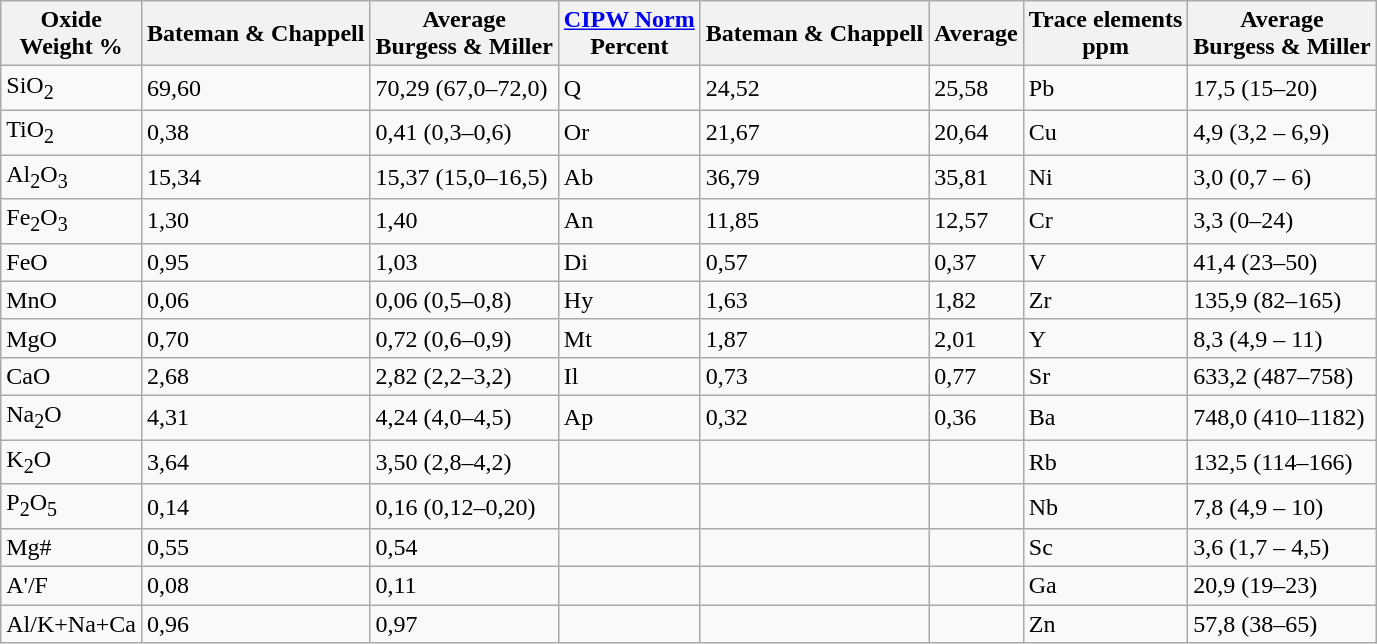<table class="wikitable">
<tr>
<th>Oxide <br> Weight %</th>
<th>Bateman & Chappell</th>
<th>Average <br> Burgess & Miller</th>
<th><a href='#'>CIPW Norm</a> <br>Percent</th>
<th>Bateman & Chappell</th>
<th>Average</th>
<th>Trace elements <br>ppm</th>
<th>Average <br>Burgess & Miller</th>
</tr>
<tr>
<td>SiO<sub>2</sub></td>
<td>69,60</td>
<td>70,29 (67,0–72,0)</td>
<td>Q</td>
<td>24,52</td>
<td>25,58</td>
<td>Pb</td>
<td>17,5 (15–20)</td>
</tr>
<tr>
<td>TiO<sub>2</sub></td>
<td>0,38</td>
<td>0,41 (0,3–0,6)</td>
<td>Or</td>
<td>21,67</td>
<td>20,64</td>
<td>Cu</td>
<td>4,9 (3,2 – 6,9)</td>
</tr>
<tr>
<td>Al<sub>2</sub>O<sub>3</sub></td>
<td>15,34</td>
<td>15,37 (15,0–16,5)</td>
<td>Ab</td>
<td>36,79</td>
<td>35,81</td>
<td>Ni</td>
<td>3,0 (0,7 – 6)</td>
</tr>
<tr>
<td>Fe<sub>2</sub>O<sub>3</sub></td>
<td>1,30</td>
<td>1,40</td>
<td>An</td>
<td>11,85</td>
<td>12,57</td>
<td>Cr</td>
<td>3,3 (0–24)</td>
</tr>
<tr>
<td>FeO</td>
<td>0,95</td>
<td>1,03</td>
<td>Di</td>
<td>0,57</td>
<td>0,37</td>
<td>V</td>
<td>41,4 (23–50)</td>
</tr>
<tr>
<td>MnO</td>
<td>0,06</td>
<td>0,06 (0,5–0,8)</td>
<td>Hy</td>
<td>1,63</td>
<td>1,82</td>
<td>Zr</td>
<td>135,9 (82–165)</td>
</tr>
<tr>
<td>MgO</td>
<td>0,70</td>
<td>0,72 (0,6–0,9)</td>
<td>Mt</td>
<td>1,87</td>
<td>2,01</td>
<td>Y</td>
<td>8,3 (4,9 – 11)</td>
</tr>
<tr>
<td>CaO</td>
<td>2,68</td>
<td>2,82 (2,2–3,2)</td>
<td>Il</td>
<td>0,73</td>
<td>0,77</td>
<td>Sr</td>
<td>633,2 (487–758)</td>
</tr>
<tr>
<td>Na<sub>2</sub>O</td>
<td>4,31</td>
<td>4,24 (4,0–4,5)</td>
<td>Ap</td>
<td>0,32</td>
<td>0,36</td>
<td>Ba</td>
<td>748,0 (410–1182)</td>
</tr>
<tr>
<td>K<sub>2</sub>O</td>
<td>3,64</td>
<td>3,50 (2,8–4,2)</td>
<td></td>
<td></td>
<td></td>
<td>Rb</td>
<td>132,5 (114–166)</td>
</tr>
<tr>
<td>P<sub>2</sub>O<sub>5</sub></td>
<td>0,14</td>
<td>0,16  (0,12–0,20)</td>
<td></td>
<td></td>
<td></td>
<td>Nb</td>
<td>7,8 (4,9 – 10)</td>
</tr>
<tr>
<td>Mg#</td>
<td>0,55</td>
<td>0,54</td>
<td></td>
<td></td>
<td></td>
<td>Sc</td>
<td>3,6 (1,7 – 4,5)</td>
</tr>
<tr>
<td>A'/F</td>
<td>0,08</td>
<td>0,11</td>
<td></td>
<td></td>
<td></td>
<td>Ga</td>
<td>20,9 (19–23)</td>
</tr>
<tr>
<td>Al/K+Na+Ca</td>
<td>0,96</td>
<td>0,97</td>
<td></td>
<td></td>
<td></td>
<td>Zn</td>
<td>57,8 (38–65)</td>
</tr>
</table>
